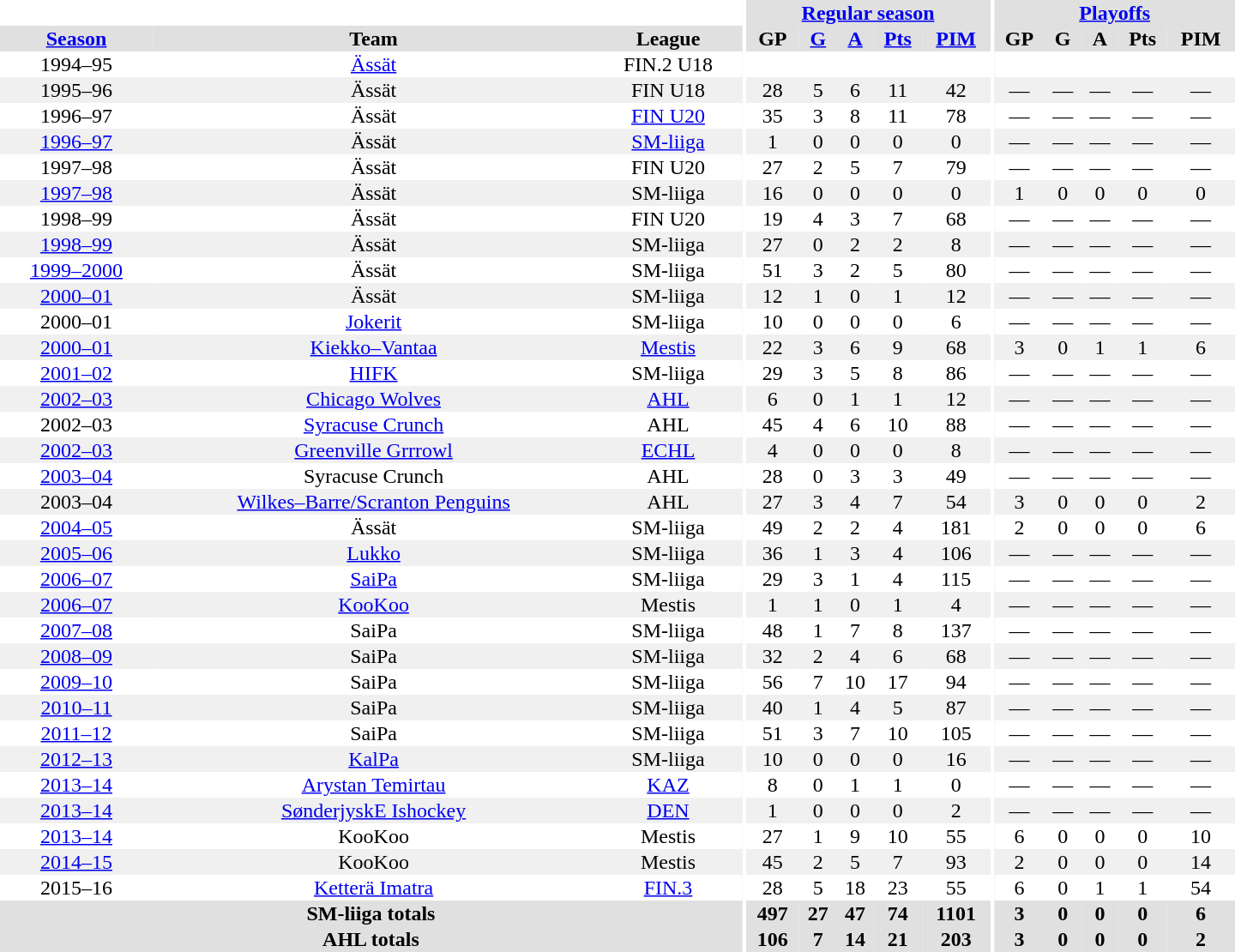<table border="0" cellpadding="1" cellspacing="0" style="text-align:center; width:60em">
<tr bgcolor="#e0e0e0">
<th colspan="3" bgcolor="#ffffff"></th>
<th rowspan="99" bgcolor="#ffffff"></th>
<th colspan="5"><a href='#'>Regular season</a></th>
<th rowspan="99" bgcolor="#ffffff"></th>
<th colspan="5"><a href='#'>Playoffs</a></th>
</tr>
<tr bgcolor="#e0e0e0">
<th><a href='#'>Season</a></th>
<th>Team</th>
<th>League</th>
<th>GP</th>
<th><a href='#'>G</a></th>
<th><a href='#'>A</a></th>
<th><a href='#'>Pts</a></th>
<th><a href='#'>PIM</a></th>
<th>GP</th>
<th>G</th>
<th>A</th>
<th>Pts</th>
<th>PIM</th>
</tr>
<tr>
<td>1994–95</td>
<td><a href='#'>Ässät</a></td>
<td>FIN.2 U18</td>
<td></td>
<td></td>
<td></td>
<td></td>
<td></td>
<td></td>
<td></td>
<td></td>
<td></td>
<td></td>
</tr>
<tr bgcolor="#f0f0f0">
<td>1995–96</td>
<td>Ässät</td>
<td>FIN U18</td>
<td>28</td>
<td>5</td>
<td>6</td>
<td>11</td>
<td>42</td>
<td>—</td>
<td>—</td>
<td>—</td>
<td>—</td>
<td>—</td>
</tr>
<tr>
<td>1996–97</td>
<td>Ässät</td>
<td><a href='#'>FIN U20</a></td>
<td>35</td>
<td>3</td>
<td>8</td>
<td>11</td>
<td>78</td>
<td>—</td>
<td>—</td>
<td>—</td>
<td>—</td>
<td>—</td>
</tr>
<tr bgcolor="#f0f0f0">
<td><a href='#'>1996–97</a></td>
<td>Ässät</td>
<td><a href='#'>SM-liiga</a></td>
<td>1</td>
<td>0</td>
<td>0</td>
<td>0</td>
<td>0</td>
<td>—</td>
<td>—</td>
<td>—</td>
<td>—</td>
<td>—</td>
</tr>
<tr>
<td>1997–98</td>
<td>Ässät</td>
<td>FIN U20</td>
<td>27</td>
<td>2</td>
<td>5</td>
<td>7</td>
<td>79</td>
<td>—</td>
<td>—</td>
<td>—</td>
<td>—</td>
<td>—</td>
</tr>
<tr bgcolor="#f0f0f0">
<td><a href='#'>1997–98</a></td>
<td>Ässät</td>
<td>SM-liiga</td>
<td>16</td>
<td>0</td>
<td>0</td>
<td>0</td>
<td>0</td>
<td>1</td>
<td>0</td>
<td>0</td>
<td>0</td>
<td>0</td>
</tr>
<tr>
<td>1998–99</td>
<td>Ässät</td>
<td>FIN U20</td>
<td>19</td>
<td>4</td>
<td>3</td>
<td>7</td>
<td>68</td>
<td>—</td>
<td>—</td>
<td>—</td>
<td>—</td>
<td>—</td>
</tr>
<tr bgcolor="#f0f0f0">
<td><a href='#'>1998–99</a></td>
<td>Ässät</td>
<td>SM-liiga</td>
<td>27</td>
<td>0</td>
<td>2</td>
<td>2</td>
<td>8</td>
<td>—</td>
<td>—</td>
<td>—</td>
<td>—</td>
<td>—</td>
</tr>
<tr>
<td><a href='#'>1999–2000</a></td>
<td>Ässät</td>
<td>SM-liiga</td>
<td>51</td>
<td>3</td>
<td>2</td>
<td>5</td>
<td>80</td>
<td>—</td>
<td>—</td>
<td>—</td>
<td>—</td>
<td>—</td>
</tr>
<tr bgcolor="#f0f0f0">
<td><a href='#'>2000–01</a></td>
<td>Ässät</td>
<td>SM-liiga</td>
<td>12</td>
<td>1</td>
<td>0</td>
<td>1</td>
<td>12</td>
<td>—</td>
<td>—</td>
<td>—</td>
<td>—</td>
<td>—</td>
</tr>
<tr>
<td>2000–01</td>
<td><a href='#'>Jokerit</a></td>
<td>SM-liiga</td>
<td>10</td>
<td>0</td>
<td>0</td>
<td>0</td>
<td>6</td>
<td>—</td>
<td>—</td>
<td>—</td>
<td>—</td>
<td>—</td>
</tr>
<tr bgcolor="#f0f0f0">
<td><a href='#'>2000–01</a></td>
<td><a href='#'>Kiekko–Vantaa</a></td>
<td><a href='#'>Mestis</a></td>
<td>22</td>
<td>3</td>
<td>6</td>
<td>9</td>
<td>68</td>
<td>3</td>
<td>0</td>
<td>1</td>
<td>1</td>
<td>6</td>
</tr>
<tr>
<td><a href='#'>2001–02</a></td>
<td><a href='#'>HIFK</a></td>
<td>SM-liiga</td>
<td>29</td>
<td>3</td>
<td>5</td>
<td>8</td>
<td>86</td>
<td>—</td>
<td>—</td>
<td>—</td>
<td>—</td>
<td>—</td>
</tr>
<tr bgcolor="#f0f0f0">
<td><a href='#'>2002–03</a></td>
<td><a href='#'>Chicago Wolves</a></td>
<td><a href='#'>AHL</a></td>
<td>6</td>
<td>0</td>
<td>1</td>
<td>1</td>
<td>12</td>
<td>—</td>
<td>—</td>
<td>—</td>
<td>—</td>
<td>—</td>
</tr>
<tr>
<td>2002–03</td>
<td><a href='#'>Syracuse Crunch</a></td>
<td>AHL</td>
<td>45</td>
<td>4</td>
<td>6</td>
<td>10</td>
<td>88</td>
<td>—</td>
<td>—</td>
<td>—</td>
<td>—</td>
<td>—</td>
</tr>
<tr bgcolor="#f0f0f0">
<td><a href='#'>2002–03</a></td>
<td><a href='#'>Greenville Grrrowl</a></td>
<td><a href='#'>ECHL</a></td>
<td>4</td>
<td>0</td>
<td>0</td>
<td>0</td>
<td>8</td>
<td>—</td>
<td>—</td>
<td>—</td>
<td>—</td>
<td>—</td>
</tr>
<tr>
<td><a href='#'>2003–04</a></td>
<td>Syracuse Crunch</td>
<td>AHL</td>
<td>28</td>
<td>0</td>
<td>3</td>
<td>3</td>
<td>49</td>
<td>—</td>
<td>—</td>
<td>—</td>
<td>—</td>
<td>—</td>
</tr>
<tr bgcolor="#f0f0f0">
<td>2003–04</td>
<td><a href='#'>Wilkes–Barre/Scranton Penguins</a></td>
<td>AHL</td>
<td>27</td>
<td>3</td>
<td>4</td>
<td>7</td>
<td>54</td>
<td>3</td>
<td>0</td>
<td>0</td>
<td>0</td>
<td>2</td>
</tr>
<tr>
<td><a href='#'>2004–05</a></td>
<td>Ässät</td>
<td>SM-liiga</td>
<td>49</td>
<td>2</td>
<td>2</td>
<td>4</td>
<td>181</td>
<td>2</td>
<td>0</td>
<td>0</td>
<td>0</td>
<td>6</td>
</tr>
<tr bgcolor="#f0f0f0">
<td><a href='#'>2005–06</a></td>
<td><a href='#'>Lukko</a></td>
<td>SM-liiga</td>
<td>36</td>
<td>1</td>
<td>3</td>
<td>4</td>
<td>106</td>
<td>—</td>
<td>—</td>
<td>—</td>
<td>—</td>
<td>—</td>
</tr>
<tr>
<td><a href='#'>2006–07</a></td>
<td><a href='#'>SaiPa</a></td>
<td>SM-liiga</td>
<td>29</td>
<td>3</td>
<td>1</td>
<td>4</td>
<td>115</td>
<td>—</td>
<td>—</td>
<td>—</td>
<td>—</td>
<td>—</td>
</tr>
<tr bgcolor="#f0f0f0">
<td><a href='#'>2006–07</a></td>
<td><a href='#'>KooKoo</a></td>
<td>Mestis</td>
<td>1</td>
<td>1</td>
<td>0</td>
<td>1</td>
<td>4</td>
<td>—</td>
<td>—</td>
<td>—</td>
<td>—</td>
<td>—</td>
</tr>
<tr>
<td><a href='#'>2007–08</a></td>
<td>SaiPa</td>
<td>SM-liiga</td>
<td>48</td>
<td>1</td>
<td>7</td>
<td>8</td>
<td>137</td>
<td>—</td>
<td>—</td>
<td>—</td>
<td>—</td>
<td>—</td>
</tr>
<tr bgcolor="#f0f0f0">
<td><a href='#'>2008–09</a></td>
<td>SaiPa</td>
<td>SM-liiga</td>
<td>32</td>
<td>2</td>
<td>4</td>
<td>6</td>
<td>68</td>
<td>—</td>
<td>—</td>
<td>—</td>
<td>—</td>
<td>—</td>
</tr>
<tr>
<td><a href='#'>2009–10</a></td>
<td>SaiPa</td>
<td>SM-liiga</td>
<td>56</td>
<td>7</td>
<td>10</td>
<td>17</td>
<td>94</td>
<td>—</td>
<td>—</td>
<td>—</td>
<td>—</td>
<td>—</td>
</tr>
<tr bgcolor="#f0f0f0">
<td><a href='#'>2010–11</a></td>
<td>SaiPa</td>
<td>SM-liiga</td>
<td>40</td>
<td>1</td>
<td>4</td>
<td>5</td>
<td>87</td>
<td>—</td>
<td>—</td>
<td>—</td>
<td>—</td>
<td>—</td>
</tr>
<tr>
<td><a href='#'>2011–12</a></td>
<td>SaiPa</td>
<td>SM-liiga</td>
<td>51</td>
<td>3</td>
<td>7</td>
<td>10</td>
<td>105</td>
<td>—</td>
<td>—</td>
<td>—</td>
<td>—</td>
<td>—</td>
</tr>
<tr bgcolor="#f0f0f0">
<td><a href='#'>2012–13</a></td>
<td><a href='#'>KalPa</a></td>
<td>SM-liiga</td>
<td>10</td>
<td>0</td>
<td>0</td>
<td>0</td>
<td>16</td>
<td>—</td>
<td>—</td>
<td>—</td>
<td>—</td>
<td>—</td>
</tr>
<tr>
<td><a href='#'>2013–14</a></td>
<td><a href='#'>Arystan Temirtau</a></td>
<td><a href='#'>KAZ</a></td>
<td>8</td>
<td>0</td>
<td>1</td>
<td>1</td>
<td>0</td>
<td>—</td>
<td>—</td>
<td>—</td>
<td>—</td>
<td>—</td>
</tr>
<tr bgcolor="#f0f0f0">
<td><a href='#'>2013–14</a></td>
<td><a href='#'>SønderjyskE Ishockey</a></td>
<td><a href='#'>DEN</a></td>
<td>1</td>
<td>0</td>
<td>0</td>
<td>0</td>
<td>2</td>
<td>—</td>
<td>—</td>
<td>—</td>
<td>—</td>
<td>—</td>
</tr>
<tr>
<td><a href='#'>2013–14</a></td>
<td>KooKoo</td>
<td>Mestis</td>
<td>27</td>
<td>1</td>
<td>9</td>
<td>10</td>
<td>55</td>
<td>6</td>
<td>0</td>
<td>0</td>
<td>0</td>
<td>10</td>
</tr>
<tr bgcolor="#f0f0f0">
<td><a href='#'>2014–15</a></td>
<td>KooKoo</td>
<td>Mestis</td>
<td>45</td>
<td>2</td>
<td>5</td>
<td>7</td>
<td>93</td>
<td>2</td>
<td>0</td>
<td>0</td>
<td>0</td>
<td>14</td>
</tr>
<tr>
<td>2015–16</td>
<td><a href='#'>Ketterä Imatra</a></td>
<td><a href='#'>FIN.3</a></td>
<td>28</td>
<td>5</td>
<td>18</td>
<td>23</td>
<td>55</td>
<td>6</td>
<td>0</td>
<td>1</td>
<td>1</td>
<td>54</td>
</tr>
<tr bgcolor="#e0e0e0">
<th colspan="3">SM-liiga totals</th>
<th>497</th>
<th>27</th>
<th>47</th>
<th>74</th>
<th>1101</th>
<th>3</th>
<th>0</th>
<th>0</th>
<th>0</th>
<th>6</th>
</tr>
<tr bgcolor="#e0e0e0">
<th colspan="3">AHL totals</th>
<th>106</th>
<th>7</th>
<th>14</th>
<th>21</th>
<th>203</th>
<th>3</th>
<th>0</th>
<th>0</th>
<th>0</th>
<th>2</th>
</tr>
</table>
